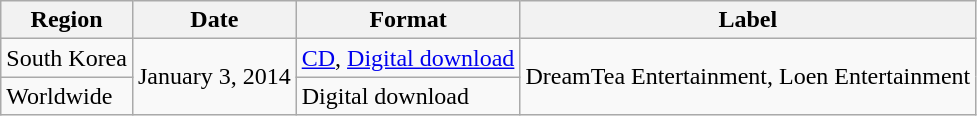<table class="wikitable">
<tr>
<th>Region</th>
<th>Date</th>
<th>Format</th>
<th>Label</th>
</tr>
<tr>
<td>South Korea</td>
<td rowspan="2">January 3, 2014</td>
<td><a href='#'>CD</a>, <a href='#'>Digital download</a></td>
<td rowspan="2">DreamTea Entertainment, Loen Entertainment</td>
</tr>
<tr>
<td>Worldwide</td>
<td>Digital download</td>
</tr>
</table>
